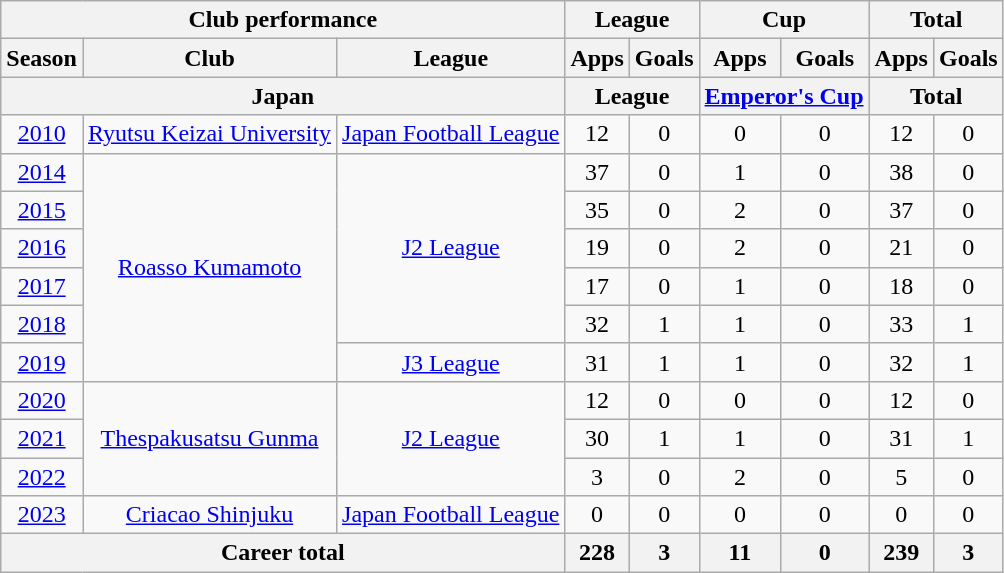<table class="wikitable" style="text-align:center">
<tr>
<th colspan=3>Club performance</th>
<th colspan=2>League</th>
<th colspan=2>Cup</th>
<th colspan=2>Total</th>
</tr>
<tr>
<th>Season</th>
<th>Club</th>
<th>League</th>
<th>Apps</th>
<th>Goals</th>
<th>Apps</th>
<th>Goals</th>
<th>Apps</th>
<th>Goals</th>
</tr>
<tr>
<th colspan=3>Japan</th>
<th colspan=2>League</th>
<th colspan=2><a href='#'>Emperor's Cup</a></th>
<th colspan=2>Total</th>
</tr>
<tr>
<td><a href='#'>2010</a></td>
<td><a href='#'>Ryutsu Keizai University</a></td>
<td><a href='#'>Japan Football League</a></td>
<td>12</td>
<td>0</td>
<td>0</td>
<td>0</td>
<td>12</td>
<td>0</td>
</tr>
<tr>
<td><a href='#'>2014</a></td>
<td rowspan="6"><a href='#'>Roasso Kumamoto</a></td>
<td rowspan="5"><a href='#'>J2 League</a></td>
<td>37</td>
<td>0</td>
<td>1</td>
<td>0</td>
<td>38</td>
<td>0</td>
</tr>
<tr>
<td><a href='#'>2015</a></td>
<td>35</td>
<td>0</td>
<td>2</td>
<td>0</td>
<td>37</td>
<td>0</td>
</tr>
<tr>
<td><a href='#'>2016</a></td>
<td>19</td>
<td>0</td>
<td>2</td>
<td>0</td>
<td>21</td>
<td>0</td>
</tr>
<tr>
<td><a href='#'>2017</a></td>
<td>17</td>
<td>0</td>
<td>1</td>
<td>0</td>
<td>18</td>
<td>0</td>
</tr>
<tr>
<td><a href='#'>2018</a></td>
<td>32</td>
<td>1</td>
<td>1</td>
<td>0</td>
<td>33</td>
<td>1</td>
</tr>
<tr>
<td><a href='#'>2019</a></td>
<td><a href='#'>J3 League</a></td>
<td>31</td>
<td>1</td>
<td>1</td>
<td>0</td>
<td>32</td>
<td>1</td>
</tr>
<tr>
<td><a href='#'>2020</a></td>
<td rowspan="3"><a href='#'>Thespakusatsu Gunma</a></td>
<td rowspan="3"><a href='#'>J2 League</a></td>
<td>12</td>
<td>0</td>
<td>0</td>
<td>0</td>
<td>12</td>
<td>0</td>
</tr>
<tr>
<td><a href='#'>2021</a></td>
<td>30</td>
<td>1</td>
<td>1</td>
<td>0</td>
<td>31</td>
<td>1</td>
</tr>
<tr>
<td><a href='#'>2022</a></td>
<td>3</td>
<td>0</td>
<td>2</td>
<td>0</td>
<td>5</td>
<td>0</td>
</tr>
<tr>
<td><a href='#'>2023</a></td>
<td><a href='#'>Criacao Shinjuku</a></td>
<td><a href='#'>Japan Football League</a></td>
<td>0</td>
<td>0</td>
<td>0</td>
<td>0</td>
<td>0</td>
<td>0</td>
</tr>
<tr>
<th colspan=3>Career total</th>
<th>228</th>
<th>3</th>
<th>11</th>
<th>0</th>
<th>239</th>
<th>3</th>
</tr>
</table>
